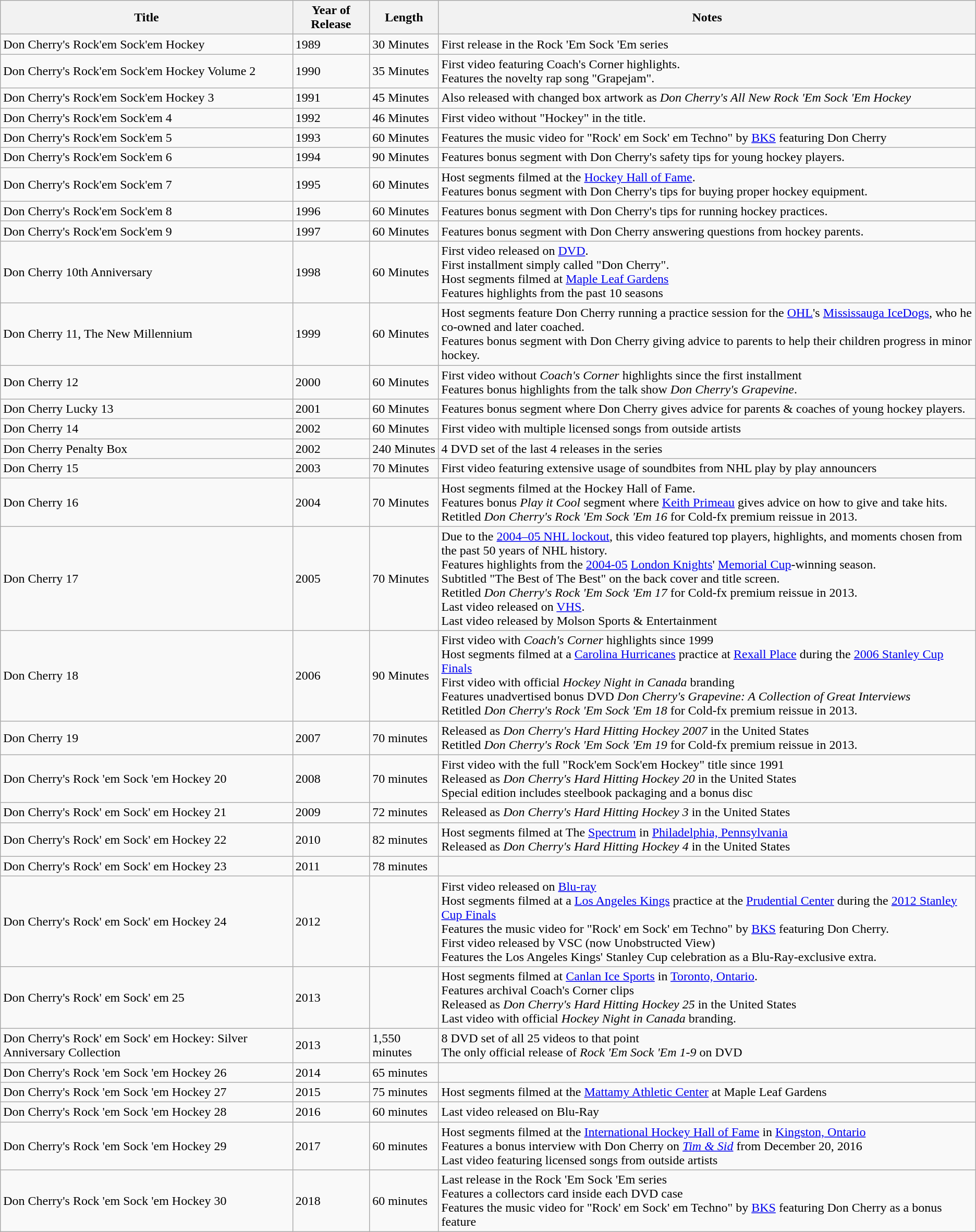<table class="wikitable">
<tr>
<th>Title</th>
<th>Year of Release</th>
<th>Length</th>
<th>Notes</th>
</tr>
<tr>
<td>Don Cherry's Rock'em Sock'em Hockey</td>
<td>1989</td>
<td>30 Minutes</td>
<td>First release in the Rock 'Em Sock 'Em series</td>
</tr>
<tr>
<td>Don Cherry's Rock'em Sock'em Hockey Volume 2</td>
<td>1990</td>
<td>35 Minutes</td>
<td>First video featuring Coach's Corner highlights.<br>Features the novelty rap song "Grapejam".</td>
</tr>
<tr>
<td>Don Cherry's Rock'em Sock'em Hockey 3</td>
<td>1991</td>
<td>45 Minutes</td>
<td>Also released with changed box artwork as <em>Don Cherry's All New Rock 'Em Sock 'Em Hockey</em></td>
</tr>
<tr>
<td>Don Cherry's Rock'em Sock'em 4</td>
<td>1992</td>
<td>46 Minutes</td>
<td>First video without "Hockey" in the title.</td>
</tr>
<tr>
<td>Don Cherry's Rock'em Sock'em 5</td>
<td>1993</td>
<td>60 Minutes</td>
<td>Features the music video for "Rock' em Sock' em Techno" by <a href='#'>BKS</a> featuring Don Cherry</td>
</tr>
<tr>
<td>Don Cherry's Rock'em Sock'em 6</td>
<td>1994</td>
<td>90 Minutes</td>
<td>Features bonus segment with Don Cherry's safety tips for young hockey players.</td>
</tr>
<tr>
<td>Don Cherry's Rock'em Sock'em 7</td>
<td>1995</td>
<td>60 Minutes</td>
<td>Host segments filmed at the <a href='#'>Hockey Hall of Fame</a>.<br>Features bonus segment with Don Cherry's tips for buying proper hockey equipment.</td>
</tr>
<tr>
<td>Don Cherry's Rock'em Sock'em 8</td>
<td>1996</td>
<td>60 Minutes</td>
<td>Features bonus segment with Don Cherry's tips for running hockey practices.</td>
</tr>
<tr>
<td>Don Cherry's Rock'em Sock'em 9</td>
<td>1997</td>
<td>60 Minutes</td>
<td>Features bonus segment with Don Cherry answering questions from hockey parents.</td>
</tr>
<tr>
<td>Don Cherry 10th Anniversary</td>
<td>1998</td>
<td>60 Minutes</td>
<td>First video released on <a href='#'>DVD</a>.<br>First installment simply called "Don Cherry".<br>Host segments filmed at <a href='#'>Maple Leaf Gardens</a><br>Features highlights from the past 10 seasons</td>
</tr>
<tr>
<td>Don Cherry 11, The New Millennium</td>
<td>1999</td>
<td>60 Minutes</td>
<td>Host segments feature Don Cherry running a practice session for the <a href='#'>OHL</a>'s <a href='#'>Mississauga IceDogs</a>, who he co-owned and later coached.<br>Features bonus segment with Don Cherry giving advice to parents to help their children progress in minor hockey.</td>
</tr>
<tr>
<td>Don Cherry 12</td>
<td>2000</td>
<td>60 Minutes</td>
<td>First video without <em>Coach's Corner</em> highlights since the first installment<br>Features bonus highlights from the talk show <em>Don Cherry's Grapevine</em>.</td>
</tr>
<tr>
<td>Don Cherry Lucky 13</td>
<td>2001</td>
<td>60 Minutes</td>
<td>Features bonus segment where Don Cherry gives advice for parents & coaches of young hockey players.</td>
</tr>
<tr>
<td>Don Cherry 14</td>
<td>2002</td>
<td>60 Minutes</td>
<td>First video with multiple licensed songs from outside artists</td>
</tr>
<tr>
<td>Don Cherry Penalty Box</td>
<td>2002</td>
<td>240 Minutes</td>
<td>4 DVD set of the last 4 releases in the series</td>
</tr>
<tr>
<td>Don Cherry 15</td>
<td>2003</td>
<td>70 Minutes</td>
<td>First video featuring extensive usage of soundbites from NHL play by play announcers</td>
</tr>
<tr>
<td>Don Cherry 16</td>
<td>2004</td>
<td>70 Minutes</td>
<td>Host segments filmed at the Hockey Hall of Fame.<br>Features bonus <em>Play it Cool</em> segment where <a href='#'>Keith Primeau</a> gives advice on how to give and take hits.<br>Retitled <em>Don Cherry's Rock 'Em Sock 'Em 16</em> for Cold-fx premium reissue in 2013.</td>
</tr>
<tr>
<td>Don Cherry 17</td>
<td>2005</td>
<td>70 Minutes</td>
<td>Due to the <a href='#'>2004–05 NHL lockout</a>, this video featured top players, highlights, and moments chosen from the past 50 years of NHL history.<br>Features highlights from the <a href='#'>2004-05</a> <a href='#'>London Knights</a>' <a href='#'>Memorial Cup</a>-winning season.<br>Subtitled "The Best of The Best" on the back cover and title screen.<br>Retitled <em>Don Cherry's Rock 'Em Sock 'Em 17</em> for Cold-fx premium reissue in 2013.<br>Last video released on <a href='#'>VHS</a>.<br>Last video released by Molson Sports & Entertainment</td>
</tr>
<tr>
<td>Don Cherry 18</td>
<td>2006</td>
<td>90 Minutes</td>
<td>First video with <em>Coach's Corner</em> highlights since 1999<br>Host segments filmed at a <a href='#'>Carolina Hurricanes</a> practice at <a href='#'>Rexall Place</a> during the <a href='#'>2006 Stanley Cup Finals</a><br>First video with official <em>Hockey Night in Canada</em> branding<br>Features unadvertised bonus DVD <em>Don Cherry's Grapevine: A Collection of Great Interviews</em><br>Retitled <em>Don Cherry's Rock 'Em Sock 'Em 18</em> for Cold-fx premium reissue in 2013.</td>
</tr>
<tr>
<td>Don Cherry 19</td>
<td>2007</td>
<td>70 minutes</td>
<td>Released as <em>Don Cherry's Hard Hitting Hockey 2007</em> in the United States<br>Retitled <em>Don Cherry's Rock 'Em Sock 'Em 19</em> for Cold-fx premium reissue in 2013.</td>
</tr>
<tr>
<td>Don Cherry's Rock 'em Sock 'em Hockey 20</td>
<td>2008</td>
<td>70 minutes</td>
<td>First video with the full "Rock'em Sock'em Hockey" title since 1991<br>Released as <em>Don Cherry's Hard Hitting Hockey 20</em> in the United States<br>Special edition includes steelbook packaging and a bonus disc</td>
</tr>
<tr>
<td>Don Cherry's Rock' em Sock' em Hockey 21</td>
<td>2009</td>
<td>72 minutes</td>
<td>Released as <em>Don Cherry's Hard Hitting Hockey 3</em> in the United States</td>
</tr>
<tr>
<td>Don Cherry's Rock' em Sock' em Hockey 22</td>
<td>2010</td>
<td>82 minutes</td>
<td>Host segments filmed at The <a href='#'>Spectrum</a> in <a href='#'>Philadelphia, Pennsylvania</a><br>Released as <em>Don Cherry's Hard Hitting Hockey 4</em> in the United States</td>
</tr>
<tr>
<td>Don Cherry's Rock' em Sock' em Hockey 23</td>
<td>2011</td>
<td>78 minutes</td>
</tr>
<tr>
<td>Don Cherry's Rock' em Sock' em Hockey 24</td>
<td>2012</td>
<td></td>
<td>First video released on <a href='#'>Blu-ray</a><br>Host segments filmed at a <a href='#'>Los Angeles Kings</a> practice at the <a href='#'>Prudential Center</a> during the <a href='#'>2012 Stanley Cup Finals</a><br>Features the music video for "Rock' em Sock' em Techno" by <a href='#'>BKS</a> featuring Don Cherry.<br>First video released by VSC (now Unobstructed View)<br>Features the Los Angeles Kings' Stanley Cup celebration as a Blu-Ray-exclusive extra.</td>
</tr>
<tr>
<td>Don Cherry's Rock' em Sock' em 25</td>
<td>2013</td>
<td></td>
<td>Host segments filmed at <a href='#'>Canlan Ice Sports</a> in <a href='#'>Toronto, Ontario</a>.<br>Features archival Coach's Corner clips<br>Released as <em>Don Cherry's Hard Hitting Hockey 25</em> in the United States<br>Last video with official <em>Hockey Night in Canada</em> branding.</td>
</tr>
<tr>
<td>Don Cherry's Rock' em Sock' em Hockey: Silver Anniversary Collection</td>
<td>2013</td>
<td>1,550 minutes</td>
<td>8 DVD set of all 25 videos to that point<br>The only official release of <em>Rock 'Em Sock 'Em 1-9</em> on DVD</td>
</tr>
<tr>
<td>Don Cherry's Rock 'em Sock 'em Hockey 26</td>
<td>2014</td>
<td>65 minutes</td>
<td></td>
</tr>
<tr>
<td>Don Cherry's Rock 'em Sock 'em Hockey 27</td>
<td>2015</td>
<td>75 minutes</td>
<td>Host segments filmed at the <a href='#'>Mattamy Athletic Center</a> at Maple Leaf Gardens</td>
</tr>
<tr>
<td>Don Cherry's Rock 'em Sock 'em Hockey 28</td>
<td>2016</td>
<td>60 minutes</td>
<td>Last video released on Blu-Ray</td>
</tr>
<tr>
<td>Don Cherry's Rock 'em Sock 'em Hockey 29</td>
<td>2017</td>
<td>60 minutes</td>
<td>Host segments filmed at the <a href='#'>International Hockey Hall of Fame</a> in <a href='#'>Kingston, Ontario</a><br>Features a bonus interview with Don Cherry on <em><a href='#'>Tim & Sid</a></em> from December 20, 2016<br>Last video featuring licensed songs from outside artists</td>
</tr>
<tr>
<td>Don Cherry's Rock 'em Sock 'em Hockey 30</td>
<td>2018</td>
<td>60 minutes</td>
<td>Last release in the Rock 'Em Sock 'Em series<br>Features a collectors card inside each DVD case<br>Features the music video for "Rock' em Sock' em Techno" by <a href='#'>BKS</a> featuring Don Cherry as a bonus feature</td>
</tr>
</table>
